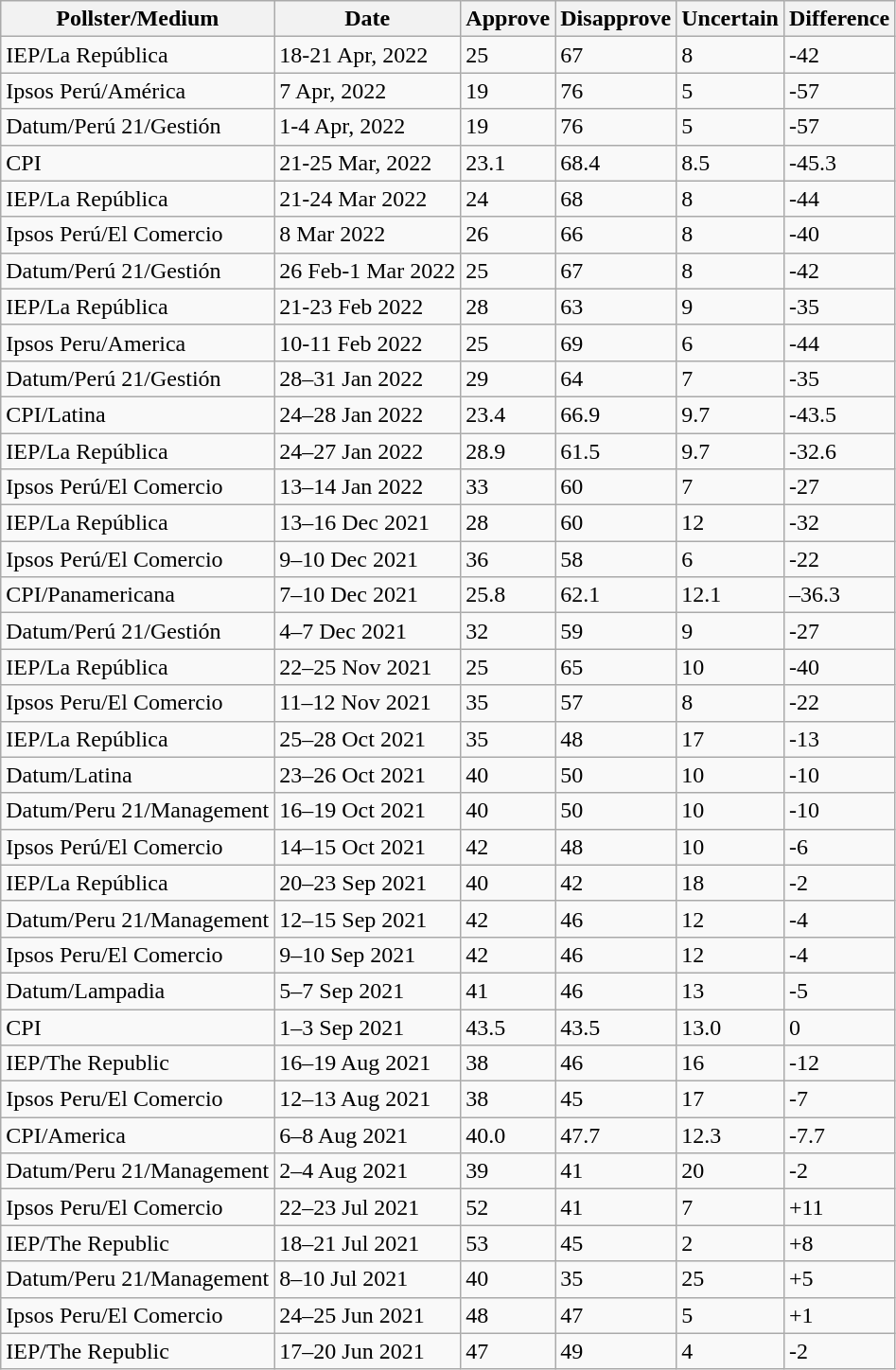<table class="wikitable sortable mw-collapsible mw-collapsed">
<tr>
<th>Pollster/Medium</th>
<th>Date</th>
<th>Approve</th>
<th>Disapprove</th>
<th>Uncertain</th>
<th>Difference</th>
</tr>
<tr>
<td>IEP/La República</td>
<td>18-21 Apr, 2022</td>
<td>25</td>
<td>67</td>
<td>8</td>
<td>-42</td>
</tr>
<tr>
<td>Ipsos Perú/América</td>
<td>7 Apr, 2022</td>
<td>19</td>
<td>76</td>
<td>5</td>
<td>-57</td>
</tr>
<tr>
<td>Datum/Perú 21/Gestión</td>
<td>1-4 Apr, 2022</td>
<td>19</td>
<td>76</td>
<td>5</td>
<td>-57</td>
</tr>
<tr>
<td>CPI</td>
<td>21-25 Mar, 2022</td>
<td>23.1</td>
<td>68.4</td>
<td>8.5</td>
<td>-45.3</td>
</tr>
<tr>
<td>IEP/La República</td>
<td>21-24 Mar 2022</td>
<td>24</td>
<td>68</td>
<td>8</td>
<td>-44</td>
</tr>
<tr>
<td>Ipsos Perú/El Comercio</td>
<td>8 Mar 2022</td>
<td>26</td>
<td>66</td>
<td>8</td>
<td>-40</td>
</tr>
<tr>
<td>Datum/Perú 21/Gestión</td>
<td>26 Feb-1 Mar 2022</td>
<td>25</td>
<td>67</td>
<td>8</td>
<td>-42</td>
</tr>
<tr>
<td>IEP/La República</td>
<td>21-23 Feb 2022</td>
<td>28</td>
<td>63</td>
<td>9</td>
<td>-35</td>
</tr>
<tr>
<td>Ipsos Peru/America</td>
<td>10-11 Feb 2022</td>
<td>25</td>
<td>69</td>
<td>6</td>
<td>-44</td>
</tr>
<tr>
<td>Datum/Perú 21/Gestión</td>
<td>28–31 Jan 2022</td>
<td>29</td>
<td>64</td>
<td>7</td>
<td>-35</td>
</tr>
<tr>
<td>CPI/Latina</td>
<td>24–28 Jan 2022</td>
<td>23.4</td>
<td>66.9</td>
<td>9.7</td>
<td>-43.5</td>
</tr>
<tr>
<td>IEP/La República</td>
<td>24–27 Jan 2022</td>
<td>28.9</td>
<td>61.5</td>
<td>9.7</td>
<td>-32.6</td>
</tr>
<tr>
<td>Ipsos Perú/El Comercio</td>
<td>13–14 Jan 2022</td>
<td>33</td>
<td>60</td>
<td>7</td>
<td>-27</td>
</tr>
<tr>
<td>IEP/La República</td>
<td>13–16 Dec 2021</td>
<td>28</td>
<td>60</td>
<td>12</td>
<td>-32</td>
</tr>
<tr>
<td>Ipsos Perú/El Comercio</td>
<td>9–10 Dec 2021</td>
<td>36</td>
<td>58</td>
<td>6</td>
<td>-22</td>
</tr>
<tr>
<td>CPI/Panamericana</td>
<td>7–10 Dec 2021</td>
<td>25.8</td>
<td>62.1</td>
<td>12.1</td>
<td>–36.3</td>
</tr>
<tr>
<td>Datum/Perú 21/Gestión</td>
<td>4–7 Dec 2021</td>
<td>32</td>
<td>59</td>
<td>9</td>
<td>-27</td>
</tr>
<tr>
<td>IEP/La República</td>
<td>22–25 Nov 2021</td>
<td>25</td>
<td>65</td>
<td>10</td>
<td>-40</td>
</tr>
<tr>
<td>Ipsos Peru/El Comercio</td>
<td>11–12 Nov 2021</td>
<td>35</td>
<td>57</td>
<td>8</td>
<td>-22</td>
</tr>
<tr>
<td>IEP/La República</td>
<td>25–28 Oct 2021</td>
<td>35</td>
<td>48</td>
<td>17</td>
<td>-13</td>
</tr>
<tr>
<td>Datum/Latina</td>
<td>23–26 Oct 2021</td>
<td>40</td>
<td>50</td>
<td>10</td>
<td>-10</td>
</tr>
<tr>
<td>Datum/Peru 21/Management</td>
<td>16–19 Oct 2021</td>
<td>40</td>
<td>50</td>
<td>10</td>
<td>-10</td>
</tr>
<tr>
<td>Ipsos Perú/El Comercio</td>
<td>14–15 Oct 2021</td>
<td>42</td>
<td>48</td>
<td>10</td>
<td>-6</td>
</tr>
<tr>
<td>IEP/La República</td>
<td>20–23 Sep 2021</td>
<td>40</td>
<td>42</td>
<td>18</td>
<td>-2</td>
</tr>
<tr>
<td>Datum/Peru 21/Management</td>
<td>12–15 Sep 2021</td>
<td>42</td>
<td>46</td>
<td>12</td>
<td>-4</td>
</tr>
<tr>
<td>Ipsos Peru/El Comercio</td>
<td>9–10 Sep 2021</td>
<td>42</td>
<td>46</td>
<td>12</td>
<td>-4</td>
</tr>
<tr>
<td>Datum/Lampadia</td>
<td>5–7 Sep 2021</td>
<td>41</td>
<td>46</td>
<td>13</td>
<td>-5</td>
</tr>
<tr>
<td>CPI</td>
<td>1–3 Sep 2021</td>
<td>43.5</td>
<td>43.5</td>
<td>13.0</td>
<td>0</td>
</tr>
<tr>
<td>IEP/The Republic</td>
<td>16–19 Aug 2021</td>
<td>38</td>
<td>46</td>
<td>16</td>
<td>-12</td>
</tr>
<tr>
<td>Ipsos Peru/El Comercio</td>
<td>12–13 Aug 2021</td>
<td>38</td>
<td>45</td>
<td>17</td>
<td>-7</td>
</tr>
<tr>
<td>CPI/America</td>
<td>6–8 Aug 2021</td>
<td>40.0</td>
<td>47.7</td>
<td>12.3</td>
<td>-7.7</td>
</tr>
<tr>
<td>Datum/Peru 21/Management</td>
<td>2–4 Aug 2021</td>
<td>39</td>
<td>41</td>
<td>20</td>
<td>-2</td>
</tr>
<tr>
<td>Ipsos Peru/El Comercio</td>
<td>22–23 Jul 2021</td>
<td>52</td>
<td>41</td>
<td>7</td>
<td>+11</td>
</tr>
<tr>
<td>IEP/The Republic</td>
<td>18–21 Jul 2021</td>
<td>53</td>
<td>45</td>
<td>2</td>
<td>+8</td>
</tr>
<tr>
<td>Datum/Peru 21/Management</td>
<td>8–10 Jul 2021</td>
<td>40</td>
<td>35</td>
<td>25</td>
<td>+5</td>
</tr>
<tr>
<td>Ipsos Peru/El Comercio</td>
<td>24–25 Jun 2021</td>
<td>48</td>
<td>47</td>
<td>5</td>
<td>+1</td>
</tr>
<tr>
<td>IEP/The Republic</td>
<td>17–20 Jun 2021</td>
<td>47</td>
<td>49</td>
<td>4</td>
<td>-2</td>
</tr>
</table>
